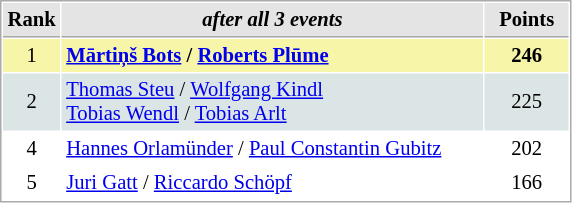<table cellspacing="1" cellpadding="3" style="border:1px solid #AAAAAA;font-size:86%">
<tr style="background-color: #E4E4E4;">
<th style="border-bottom:1px solid #AAAAAA; width: 10px;">Rank</th>
<th style="border-bottom:1px solid #AAAAAA; width: 275px;"><em>after all 3 events</em></th>
<th style="border-bottom:1px solid #AAAAAA; width: 50px;">Points</th>
</tr>
<tr style="background:#f7f6a8;">
<td align=center>1</td>
<td><strong> <a href='#'>Mārtiņš Bots</a> / <a href='#'>Roberts Plūme</a></strong></td>
<td align=center><strong>246</strong></td>
</tr>
<tr style="background:#dce5e5;">
<td align=center>2</td>
<td> <a href='#'>Thomas Steu</a> / <a href='#'>Wolfgang Kindl</a><br> <a href='#'>Tobias Wendl</a> / <a href='#'>Tobias Arlt</a></td>
<td align=center>225</td>
</tr>
<tr>
<td align=center>4</td>
<td> <a href='#'>Hannes Orlamünder</a> / <a href='#'>Paul Constantin Gubitz</a></td>
<td align=center>202</td>
</tr>
<tr>
<td align=center>5</td>
<td> <a href='#'>Juri Gatt</a> / <a href='#'>Riccardo Schöpf</a></td>
<td align=center>166</td>
</tr>
</table>
